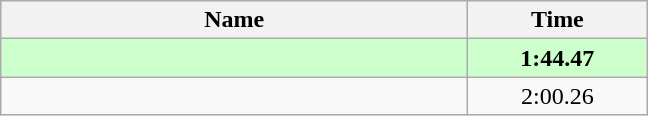<table class="wikitable" style="text-align:center;">
<tr>
<th style="width:19em">Name</th>
<th style="width:7em">Time</th>
</tr>
<tr bgcolor=ccffcc>
<td align=left><strong></strong></td>
<td><strong>1:44.47</strong></td>
</tr>
<tr>
<td align=left></td>
<td>2:00.26</td>
</tr>
</table>
